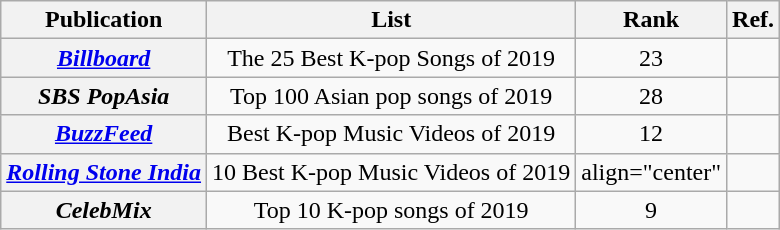<table class="wikitable plainrowheaders sortable">
<tr>
<th>Publication</th>
<th>List</th>
<th>Rank</th>
<th>Ref.</th>
</tr>
<tr>
<th scope="row"><em><a href='#'>Billboard</a></em></th>
<td align="center">The 25 Best K-pop Songs of 2019</td>
<td align="center">23</td>
<td align="center"></td>
</tr>
<tr>
<th scope="row"><em>SBS PopAsia</em></th>
<td align="center">Top 100 Asian pop songs of 2019</td>
<td align="center">28</td>
<td align="center"></td>
</tr>
<tr>
<th scope="row"><em><a href='#'>BuzzFeed</a></em></th>
<td align="center">Best K-pop Music Videos of 2019</td>
<td align="center">12</td>
<td align="center"></td>
</tr>
<tr>
<th scope="row"><em><a href='#'>Rolling Stone India</a></em></th>
<td align="center">10 Best K-pop Music Videos of 2019</td>
<td>align="center" </td>
<td align="center"></td>
</tr>
<tr>
<th scope="row"><em>CelebMix</em></th>
<td align="center">Top 10 K-pop songs of 2019</td>
<td align="center">9</td>
<td align="center"></td>
</tr>
</table>
